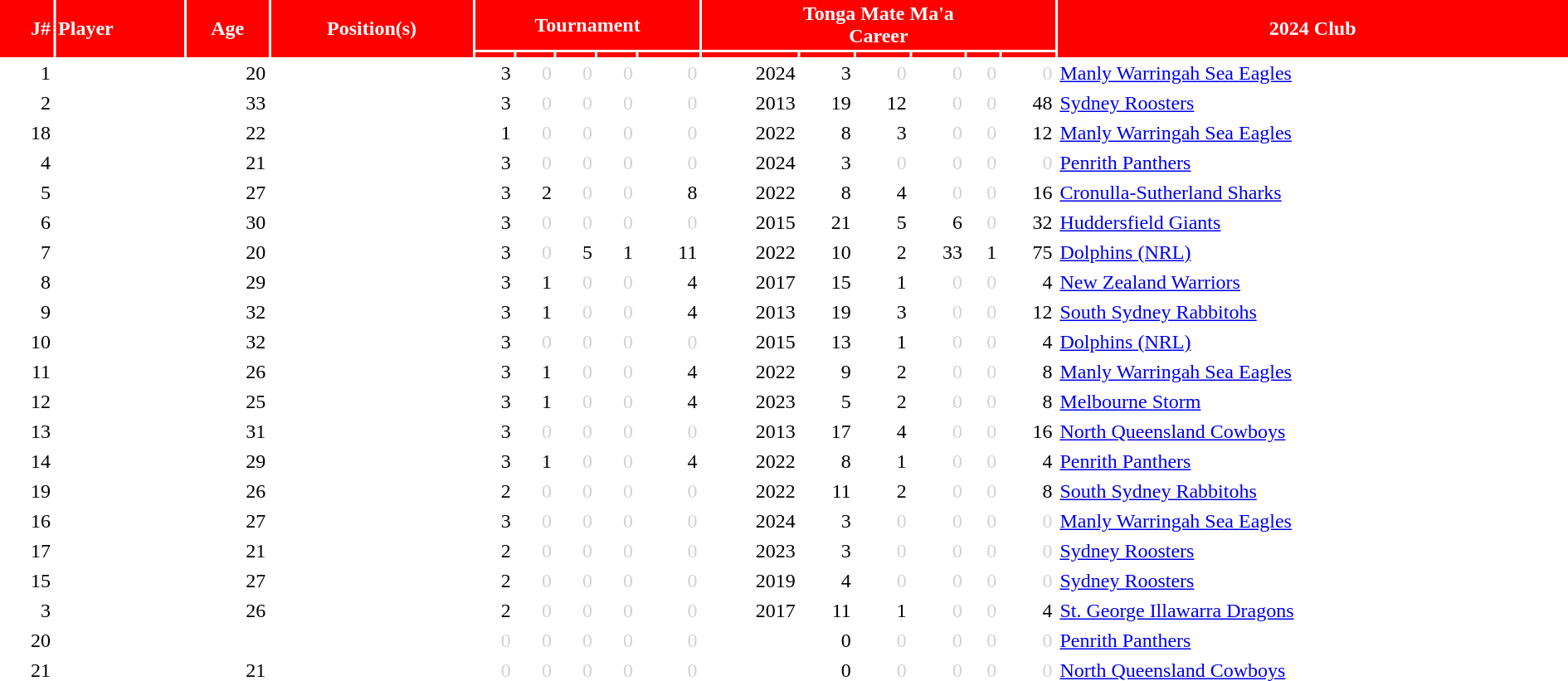<table class="sortable" border="0" cellspacing="2" cellpadding="2" style="width:100%; text-align:right;">
<tr style="background:red; color:white;">
<th rowspan=2 class="unsortable">J#</th>
<th rowspan=2 align=left>Player</th>
<th rowspan=2 align=center class="unsortable">Age</th>
<th rowspan=2 align=center class="unsortable">Position(s)</th>
<th colspan=5 align=center>Tournament</th>
<th colspan=6 align=center>Tonga Mate Ma'a <br> Career</th>
<th rowspan=2 align=center>2024 Club</th>
</tr>
<tr style="background:red; color:white;">
<th class="unsortable"></th>
<th class="unsortable"></th>
<th class="unsortable"></th>
<th class="unsortable"></th>
<th class="unsortable"></th>
<th class="unsortable"></th>
<th class="unsortable"></th>
<th class="unsortable"></th>
<th class="unsortable"></th>
<th class="unsortable"></th>
<th class="unsortable"></th>
</tr>
<tr>
<td>1</td>
<td align=left></td>
<td>20</td>
<td align=center></td>
<td>3</td>
<td style="color:lightgray">0</td>
<td style="color:lightgray">0</td>
<td style="color:lightgray">0</td>
<td style="color:lightgray">0</td>
<td>2024</td>
<td>3</td>
<td style="color:lightgray">0</td>
<td style="color:lightgray">0</td>
<td style="color:lightgray">0</td>
<td style="color:lightgray">0</td>
<td align=left>   <a href='#'>Manly Warringah Sea Eagles</a></td>
</tr>
<tr>
<td>2</td>
<td align=left></td>
<td>33</td>
<td align=center></td>
<td>3</td>
<td style="color:lightgray">0</td>
<td style="color:lightgray">0</td>
<td style="color:lightgray">0</td>
<td style="color:lightgray">0</td>
<td>2013</td>
<td>19</td>
<td>12</td>
<td style="color:lightgray">0</td>
<td style="color:lightgray">0</td>
<td>48</td>
<td align=left>   <a href='#'>Sydney Roosters</a></td>
</tr>
<tr>
<td>18</td>
<td align=left></td>
<td>22</td>
<td align=center></td>
<td>1</td>
<td style="color:lightgray">0</td>
<td style="color:lightgray">0</td>
<td style="color:lightgray">0</td>
<td style="color:lightgray">0</td>
<td>2022</td>
<td>8</td>
<td>3</td>
<td style="color:lightgray">0</td>
<td style="color:lightgray">0</td>
<td>12</td>
<td align=left>   <a href='#'>Manly Warringah Sea Eagles</a></td>
</tr>
<tr>
<td>4</td>
<td align=left></td>
<td>21</td>
<td align=center></td>
<td>3</td>
<td style="color:lightgray">0</td>
<td style="color:lightgray">0</td>
<td style="color:lightgray">0</td>
<td style="color:lightgray">0</td>
<td>2024</td>
<td>3</td>
<td style="color:lightgray">0</td>
<td style="color:lightgray">0</td>
<td style="color:lightgray">0</td>
<td style="color:lightgray">0</td>
<td align=left>   <a href='#'>Penrith Panthers</a></td>
</tr>
<tr>
<td>5</td>
<td align=left></td>
<td>27</td>
<td align=center></td>
<td>3</td>
<td>2</td>
<td style="color:lightgray">0</td>
<td style="color:lightgray">0</td>
<td>8</td>
<td>2022</td>
<td>8</td>
<td>4</td>
<td style="color:lightgray">0</td>
<td style="color:lightgray">0</td>
<td>16</td>
<td align=left>   <a href='#'>Cronulla-Sutherland Sharks</a></td>
</tr>
<tr>
<td>6</td>
<td align=left></td>
<td>30</td>
<td align=center></td>
<td>3</td>
<td style="color:lightgray">0</td>
<td style="color:lightgray">0</td>
<td style="color:lightgray">0</td>
<td style="color:lightgray">0</td>
<td>2015</td>
<td>21</td>
<td>5</td>
<td>6</td>
<td style="color:lightgray">0</td>
<td>32</td>
<td align=left>   <a href='#'>Huddersfield Giants</a></td>
</tr>
<tr>
<td>7</td>
<td align=left></td>
<td>20</td>
<td align=center></td>
<td>3</td>
<td style="color:lightgray">0</td>
<td>5</td>
<td>1</td>
<td>11</td>
<td>2022</td>
<td>10</td>
<td>2</td>
<td>33</td>
<td>1</td>
<td>75</td>
<td align=left>   <a href='#'>Dolphins (NRL)</a></td>
</tr>
<tr>
<td>8</td>
<td align=left></td>
<td>29</td>
<td align=center></td>
<td>3</td>
<td>1</td>
<td style="color:lightgray">0</td>
<td style="color:lightgray">0</td>
<td>4</td>
<td>2017</td>
<td>15</td>
<td>1</td>
<td style="color:lightgray">0</td>
<td style="color:lightgray">0</td>
<td>4</td>
<td align=left>   <a href='#'>New Zealand Warriors</a></td>
</tr>
<tr>
<td>9</td>
<td align=left></td>
<td>32</td>
<td align=center></td>
<td>3</td>
<td>1</td>
<td style="color:lightgray">0</td>
<td style="color:lightgray">0</td>
<td>4</td>
<td>2013</td>
<td>19</td>
<td>3</td>
<td style="color:lightgray">0</td>
<td style="color:lightgray">0</td>
<td>12</td>
<td align=left>   <a href='#'>South Sydney Rabbitohs</a></td>
</tr>
<tr>
<td>10</td>
<td align=left></td>
<td>32</td>
<td align=center></td>
<td>3</td>
<td style="color:lightgray">0</td>
<td style="color:lightgray">0</td>
<td style="color:lightgray">0</td>
<td style="color:lightgray">0</td>
<td>2015</td>
<td>13</td>
<td>1</td>
<td style="color:lightgray">0</td>
<td style="color:lightgray">0</td>
<td>4</td>
<td align=left>   <a href='#'>Dolphins (NRL)</a></td>
</tr>
<tr>
<td>11</td>
<td align=left></td>
<td>26</td>
<td align=center></td>
<td>3</td>
<td>1</td>
<td style="color:lightgray">0</td>
<td style="color:lightgray">0</td>
<td>4</td>
<td>2022</td>
<td>9</td>
<td>2</td>
<td style="color:lightgray">0</td>
<td style="color:lightgray">0</td>
<td>8</td>
<td align=left>   <a href='#'>Manly Warringah Sea Eagles</a></td>
</tr>
<tr>
<td>12</td>
<td align=left></td>
<td>25</td>
<td align=center></td>
<td>3</td>
<td>1</td>
<td style="color:lightgray">0</td>
<td style="color:lightgray">0</td>
<td>4</td>
<td>2023</td>
<td>5</td>
<td>2</td>
<td style="color:lightgray">0</td>
<td style="color:lightgray">0</td>
<td>8</td>
<td align=left>   <a href='#'>Melbourne Storm</a></td>
</tr>
<tr>
<td>13</td>
<td align=left></td>
<td>31</td>
<td align=center></td>
<td>3</td>
<td style="color:lightgray">0</td>
<td style="color:lightgray">0</td>
<td style="color:lightgray">0</td>
<td style="color:lightgray">0</td>
<td>2013</td>
<td>17</td>
<td>4</td>
<td style="color:lightgray">0</td>
<td style="color:lightgray">0</td>
<td>16</td>
<td align=left>   <a href='#'>North Queensland Cowboys</a></td>
</tr>
<tr>
<td>14</td>
<td align=left></td>
<td>29</td>
<td align=center></td>
<td>3</td>
<td>1</td>
<td style="color:lightgray">0</td>
<td style="color:lightgray">0</td>
<td>4</td>
<td>2022</td>
<td>8</td>
<td>1</td>
<td style="color:lightgray">0</td>
<td style="color:lightgray">0</td>
<td>4</td>
<td align=left>   <a href='#'>Penrith Panthers</a></td>
</tr>
<tr>
<td>19</td>
<td align=left></td>
<td>26</td>
<td align=center></td>
<td>2</td>
<td style="color:lightgray">0</td>
<td style="color:lightgray">0</td>
<td style="color:lightgray">0</td>
<td style="color:lightgray">0</td>
<td>2022</td>
<td>11</td>
<td>2</td>
<td style="color:lightgray">0</td>
<td style="color:lightgray">0</td>
<td>8</td>
<td align=left>   <a href='#'>South Sydney Rabbitohs</a></td>
</tr>
<tr>
<td>16</td>
<td align=left></td>
<td>27</td>
<td align=center></td>
<td>3</td>
<td style="color:lightgray">0</td>
<td style="color:lightgray">0</td>
<td style="color:lightgray">0</td>
<td style="color:lightgray">0</td>
<td>2024</td>
<td>3</td>
<td style="color:lightgray">0</td>
<td style="color:lightgray">0</td>
<td style="color:lightgray">0</td>
<td style="color:lightgray">0</td>
<td align=left>   <a href='#'>Manly Warringah Sea Eagles</a></td>
</tr>
<tr>
<td>17</td>
<td align=left></td>
<td>21</td>
<td align=center></td>
<td>2</td>
<td style="color:lightgray">0</td>
<td style="color:lightgray">0</td>
<td style="color:lightgray">0</td>
<td style="color:lightgray">0</td>
<td>2023</td>
<td>3</td>
<td style="color:lightgray">0</td>
<td style="color:lightgray">0</td>
<td style="color:lightgray">0</td>
<td style="color:lightgray">0</td>
<td align=left>   <a href='#'>Sydney Roosters</a></td>
</tr>
<tr>
<td>15</td>
<td align=left></td>
<td>27</td>
<td align=center></td>
<td>2</td>
<td style="color:lightgray">0</td>
<td style="color:lightgray">0</td>
<td style="color:lightgray">0</td>
<td style="color:lightgray">0</td>
<td>2019</td>
<td>4</td>
<td style="color:lightgray">0</td>
<td style="color:lightgray">0</td>
<td style="color:lightgray">0</td>
<td style="color:lightgray">0</td>
<td align=left>   <a href='#'>Sydney Roosters</a></td>
</tr>
<tr>
<td>3</td>
<td align=left></td>
<td>26</td>
<td align=center></td>
<td>2</td>
<td style="color:lightgray">0</td>
<td style="color:lightgray">0</td>
<td style="color:lightgray">0</td>
<td style="color:lightgray">0</td>
<td>2017</td>
<td>11</td>
<td>1</td>
<td style="color:lightgray">0</td>
<td style="color:lightgray">0</td>
<td>4</td>
<td align=left>   <a href='#'>St. George Illawarra Dragons</a></td>
</tr>
<tr>
<td>20</td>
<td align=left></td>
<td></td>
<td align=center></td>
<td style="color:lightgray">0</td>
<td style="color:lightgray">0</td>
<td style="color:lightgray">0</td>
<td style="color:lightgray">0</td>
<td style="color:lightgray">0</td>
<td></td>
<td>0</td>
<td style="color:lightgray">0</td>
<td style="color:lightgray">0</td>
<td style="color:lightgray">0</td>
<td style="color:lightgray">0</td>
<td align=left>   <a href='#'>Penrith Panthers</a></td>
</tr>
<tr>
<td>21</td>
<td align=left></td>
<td>21</td>
<td align=center></td>
<td style="color:lightgray">0</td>
<td style="color:lightgray">0</td>
<td style="color:lightgray">0</td>
<td style="color:lightgray">0</td>
<td style="color:lightgray">0</td>
<td></td>
<td>0</td>
<td style="color:lightgray">0</td>
<td style="color:lightgray">0</td>
<td style="color:lightgray">0</td>
<td style="color:lightgray">0</td>
<td align=left>   <a href='#'>North Queensland Cowboys</a></td>
</tr>
</table>
